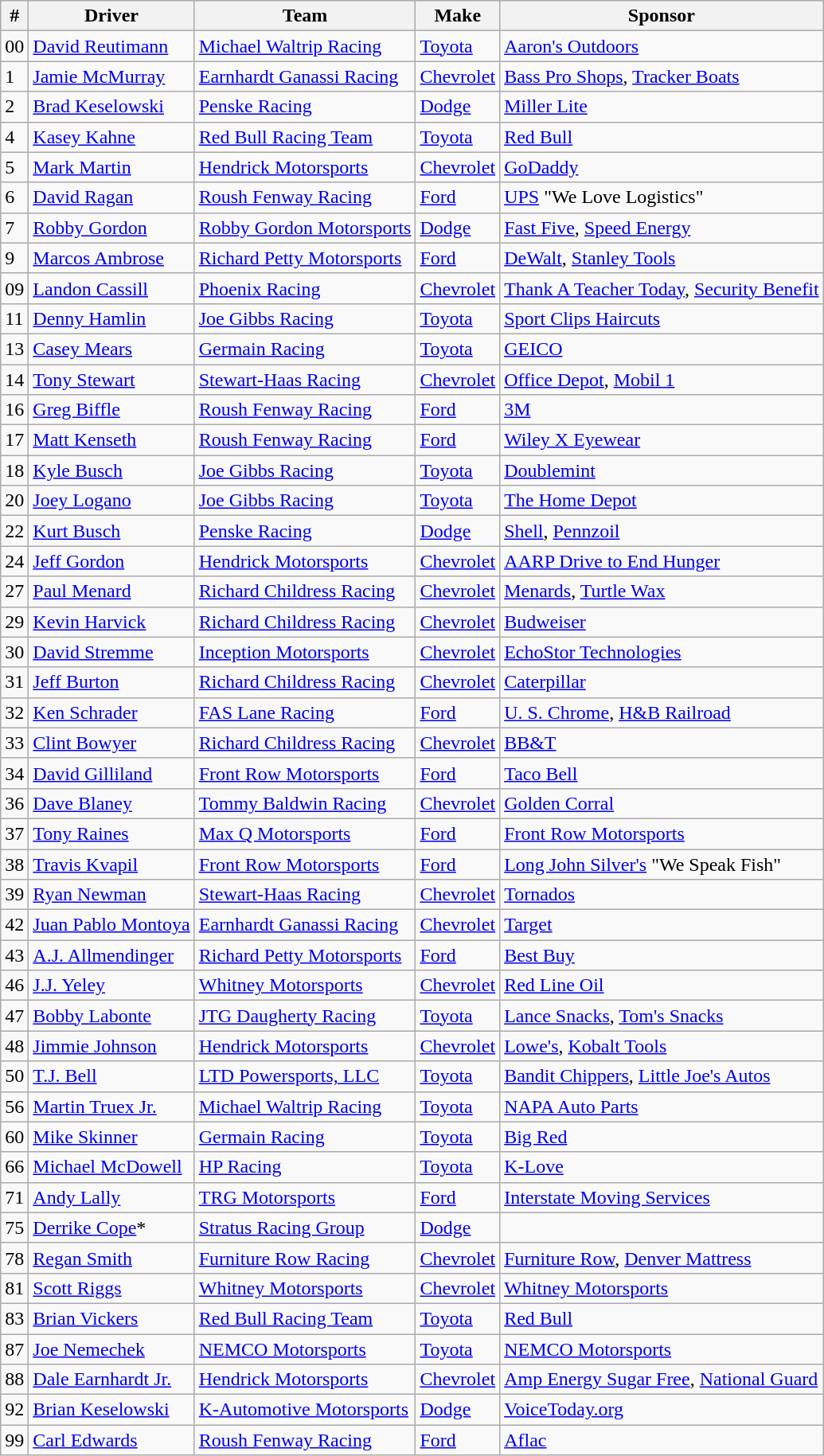<table class="wikitable">
<tr>
<th>#</th>
<th>Driver</th>
<th>Team</th>
<th>Make</th>
<th>Sponsor</th>
</tr>
<tr>
<td>00</td>
<td><a href='#'>David Reutimann</a></td>
<td><a href='#'>Michael Waltrip Racing</a></td>
<td><a href='#'>Toyota</a></td>
<td><a href='#'>Aaron's Outdoors</a></td>
</tr>
<tr>
<td>1</td>
<td><a href='#'>Jamie McMurray</a></td>
<td><a href='#'>Earnhardt Ganassi Racing</a></td>
<td><a href='#'>Chevrolet</a></td>
<td><a href='#'>Bass Pro Shops</a>, <a href='#'>Tracker Boats</a></td>
</tr>
<tr>
<td>2</td>
<td><a href='#'>Brad Keselowski</a></td>
<td><a href='#'>Penske Racing</a></td>
<td><a href='#'>Dodge</a></td>
<td><a href='#'>Miller Lite</a></td>
</tr>
<tr>
<td>4</td>
<td><a href='#'>Kasey Kahne</a></td>
<td><a href='#'>Red Bull Racing Team</a></td>
<td><a href='#'>Toyota</a></td>
<td><a href='#'>Red Bull</a></td>
</tr>
<tr>
<td>5</td>
<td><a href='#'>Mark Martin</a></td>
<td><a href='#'>Hendrick Motorsports</a></td>
<td><a href='#'>Chevrolet</a></td>
<td><a href='#'>GoDaddy</a></td>
</tr>
<tr>
<td>6</td>
<td><a href='#'>David Ragan</a></td>
<td><a href='#'>Roush Fenway Racing</a></td>
<td><a href='#'>Ford</a></td>
<td><a href='#'>UPS</a> "We Love Logistics"</td>
</tr>
<tr>
<td>7</td>
<td><a href='#'>Robby Gordon</a></td>
<td><a href='#'>Robby Gordon Motorsports</a></td>
<td><a href='#'>Dodge</a></td>
<td><a href='#'>Fast Five</a>, <a href='#'>Speed Energy</a></td>
</tr>
<tr>
<td>9</td>
<td><a href='#'>Marcos Ambrose</a></td>
<td><a href='#'>Richard Petty Motorsports</a></td>
<td><a href='#'>Ford</a></td>
<td><a href='#'>DeWalt</a>, <a href='#'>Stanley Tools</a></td>
</tr>
<tr>
<td>09</td>
<td><a href='#'>Landon Cassill</a></td>
<td><a href='#'>Phoenix Racing</a></td>
<td><a href='#'>Chevrolet</a></td>
<td><a href='#'>Thank A Teacher Today</a>, <a href='#'>Security Benefit</a></td>
</tr>
<tr>
<td>11</td>
<td><a href='#'>Denny Hamlin</a></td>
<td><a href='#'>Joe Gibbs Racing</a></td>
<td><a href='#'>Toyota</a></td>
<td><a href='#'>Sport Clips Haircuts</a></td>
</tr>
<tr>
<td>13</td>
<td><a href='#'>Casey Mears</a></td>
<td><a href='#'>Germain Racing</a></td>
<td><a href='#'>Toyota</a></td>
<td><a href='#'>GEICO</a></td>
</tr>
<tr>
<td>14</td>
<td><a href='#'>Tony Stewart</a></td>
<td><a href='#'>Stewart-Haas Racing</a></td>
<td><a href='#'>Chevrolet</a></td>
<td><a href='#'>Office Depot</a>, <a href='#'>Mobil 1</a></td>
</tr>
<tr>
<td>16</td>
<td><a href='#'>Greg Biffle</a></td>
<td><a href='#'>Roush Fenway Racing</a></td>
<td><a href='#'>Ford</a></td>
<td><a href='#'>3M</a></td>
</tr>
<tr>
<td>17</td>
<td><a href='#'>Matt Kenseth</a></td>
<td><a href='#'>Roush Fenway Racing</a></td>
<td><a href='#'>Ford</a></td>
<td><a href='#'>Wiley X Eyewear</a></td>
</tr>
<tr>
<td>18</td>
<td><a href='#'>Kyle Busch</a></td>
<td><a href='#'>Joe Gibbs Racing</a></td>
<td><a href='#'>Toyota</a></td>
<td><a href='#'>Doublemint</a></td>
</tr>
<tr>
<td>20</td>
<td><a href='#'>Joey Logano</a></td>
<td><a href='#'>Joe Gibbs Racing</a></td>
<td><a href='#'>Toyota</a></td>
<td><a href='#'>The Home Depot</a></td>
</tr>
<tr>
<td>22</td>
<td><a href='#'>Kurt Busch</a></td>
<td><a href='#'>Penske Racing</a></td>
<td><a href='#'>Dodge</a></td>
<td><a href='#'>Shell</a>, <a href='#'>Pennzoil</a></td>
</tr>
<tr>
<td>24</td>
<td><a href='#'>Jeff Gordon</a></td>
<td><a href='#'>Hendrick Motorsports</a></td>
<td><a href='#'>Chevrolet</a></td>
<td><a href='#'>AARP Drive to End Hunger</a></td>
</tr>
<tr>
<td>27</td>
<td><a href='#'>Paul Menard</a></td>
<td><a href='#'>Richard Childress Racing</a></td>
<td><a href='#'>Chevrolet</a></td>
<td><a href='#'>Menards</a>, <a href='#'>Turtle Wax</a></td>
</tr>
<tr>
<td>29</td>
<td><a href='#'>Kevin Harvick</a></td>
<td><a href='#'>Richard Childress Racing</a></td>
<td><a href='#'>Chevrolet</a></td>
<td><a href='#'>Budweiser</a></td>
</tr>
<tr>
<td>30</td>
<td><a href='#'>David Stremme</a></td>
<td><a href='#'>Inception Motorsports</a></td>
<td><a href='#'>Chevrolet</a></td>
<td><a href='#'>EchoStor Technologies</a></td>
</tr>
<tr>
<td>31</td>
<td><a href='#'>Jeff Burton</a></td>
<td><a href='#'>Richard Childress Racing</a></td>
<td><a href='#'>Chevrolet</a></td>
<td><a href='#'>Caterpillar</a></td>
</tr>
<tr>
<td>32</td>
<td><a href='#'>Ken Schrader</a></td>
<td><a href='#'>FAS Lane Racing</a></td>
<td><a href='#'>Ford</a></td>
<td><a href='#'>U. S. Chrome</a>, <a href='#'>H&B Railroad</a></td>
</tr>
<tr>
<td>33</td>
<td><a href='#'>Clint Bowyer</a></td>
<td><a href='#'>Richard Childress Racing</a></td>
<td><a href='#'>Chevrolet</a></td>
<td><a href='#'>BB&T</a></td>
</tr>
<tr>
<td>34</td>
<td><a href='#'>David Gilliland</a></td>
<td><a href='#'>Front Row Motorsports</a></td>
<td><a href='#'>Ford</a></td>
<td><a href='#'>Taco Bell</a></td>
</tr>
<tr>
<td>36</td>
<td><a href='#'>Dave Blaney</a></td>
<td><a href='#'>Tommy Baldwin Racing</a></td>
<td><a href='#'>Chevrolet</a></td>
<td><a href='#'>Golden Corral</a></td>
</tr>
<tr>
<td>37</td>
<td><a href='#'>Tony Raines</a></td>
<td><a href='#'>Max Q Motorsports</a></td>
<td><a href='#'>Ford</a></td>
<td><a href='#'>Front Row Motorsports</a></td>
</tr>
<tr>
<td>38</td>
<td><a href='#'>Travis Kvapil</a></td>
<td><a href='#'>Front Row Motorsports</a></td>
<td><a href='#'>Ford</a></td>
<td><a href='#'>Long John Silver's</a> "We Speak Fish"</td>
</tr>
<tr>
<td>39</td>
<td><a href='#'>Ryan Newman</a></td>
<td><a href='#'>Stewart-Haas Racing</a></td>
<td><a href='#'>Chevrolet</a></td>
<td><a href='#'>Tornados</a></td>
</tr>
<tr>
<td>42</td>
<td><a href='#'>Juan Pablo Montoya</a></td>
<td><a href='#'>Earnhardt Ganassi Racing</a></td>
<td><a href='#'>Chevrolet</a></td>
<td><a href='#'>Target</a></td>
</tr>
<tr>
<td>43</td>
<td><a href='#'>A.J. Allmendinger</a></td>
<td><a href='#'>Richard Petty Motorsports</a></td>
<td><a href='#'>Ford</a></td>
<td><a href='#'>Best Buy</a></td>
</tr>
<tr>
<td>46</td>
<td><a href='#'>J.J. Yeley</a></td>
<td><a href='#'>Whitney Motorsports</a></td>
<td><a href='#'>Chevrolet</a></td>
<td><a href='#'>Red Line Oil</a></td>
</tr>
<tr>
<td>47</td>
<td><a href='#'>Bobby Labonte</a></td>
<td><a href='#'>JTG Daugherty Racing</a></td>
<td><a href='#'>Toyota</a></td>
<td><a href='#'>Lance Snacks</a>, <a href='#'>Tom's Snacks</a></td>
</tr>
<tr>
<td>48</td>
<td><a href='#'>Jimmie Johnson</a></td>
<td><a href='#'>Hendrick Motorsports</a></td>
<td><a href='#'>Chevrolet</a></td>
<td><a href='#'>Lowe's</a>, <a href='#'>Kobalt Tools</a></td>
</tr>
<tr>
<td>50</td>
<td><a href='#'>T.J. Bell</a></td>
<td><a href='#'>LTD Powersports, LLC</a></td>
<td><a href='#'>Toyota</a></td>
<td><a href='#'>Bandit Chippers</a>, <a href='#'>Little Joe's Autos</a></td>
</tr>
<tr>
<td>56</td>
<td><a href='#'>Martin Truex Jr.</a></td>
<td><a href='#'>Michael Waltrip Racing</a></td>
<td><a href='#'>Toyota</a></td>
<td><a href='#'>NAPA Auto Parts</a></td>
</tr>
<tr>
<td>60</td>
<td><a href='#'>Mike Skinner</a></td>
<td><a href='#'>Germain Racing</a></td>
<td><a href='#'>Toyota</a></td>
<td><a href='#'>Big Red</a></td>
</tr>
<tr>
<td>66</td>
<td><a href='#'>Michael McDowell</a></td>
<td><a href='#'>HP Racing</a></td>
<td><a href='#'>Toyota</a></td>
<td><a href='#'>K-Love</a></td>
</tr>
<tr>
<td>71</td>
<td><a href='#'>Andy Lally</a></td>
<td><a href='#'>TRG Motorsports</a></td>
<td><a href='#'>Ford</a></td>
<td><a href='#'>Interstate Moving Services</a></td>
</tr>
<tr>
<td>75</td>
<td><a href='#'>Derrike Cope</a>*</td>
<td><a href='#'>Stratus Racing Group</a></td>
<td><a href='#'>Dodge</a></td>
<td></td>
</tr>
<tr>
<td>78</td>
<td><a href='#'>Regan Smith</a></td>
<td><a href='#'>Furniture Row Racing</a></td>
<td><a href='#'>Chevrolet</a></td>
<td><a href='#'>Furniture Row</a>, <a href='#'>Denver Mattress</a></td>
</tr>
<tr>
<td>81</td>
<td><a href='#'>Scott Riggs</a></td>
<td><a href='#'>Whitney Motorsports</a></td>
<td><a href='#'>Chevrolet</a></td>
<td><a href='#'>Whitney Motorsports</a></td>
</tr>
<tr>
<td>83</td>
<td><a href='#'>Brian Vickers</a></td>
<td><a href='#'>Red Bull Racing Team</a></td>
<td><a href='#'>Toyota</a></td>
<td><a href='#'>Red Bull</a></td>
</tr>
<tr>
<td>87</td>
<td><a href='#'>Joe Nemechek</a></td>
<td><a href='#'>NEMCO Motorsports</a></td>
<td><a href='#'>Toyota</a></td>
<td><a href='#'>NEMCO Motorsports</a></td>
</tr>
<tr>
<td>88</td>
<td><a href='#'>Dale Earnhardt Jr.</a></td>
<td><a href='#'>Hendrick Motorsports</a></td>
<td><a href='#'>Chevrolet</a></td>
<td><a href='#'>Amp Energy Sugar Free</a>, <a href='#'>National Guard</a></td>
</tr>
<tr>
<td>92</td>
<td><a href='#'>Brian Keselowski</a></td>
<td><a href='#'>K-Automotive Motorsports</a></td>
<td><a href='#'>Dodge</a></td>
<td><a href='#'>VoiceToday.org</a></td>
</tr>
<tr>
<td>99</td>
<td><a href='#'>Carl Edwards</a></td>
<td><a href='#'>Roush Fenway Racing</a></td>
<td><a href='#'>Ford</a></td>
<td><a href='#'>Aflac</a></td>
</tr>
</table>
